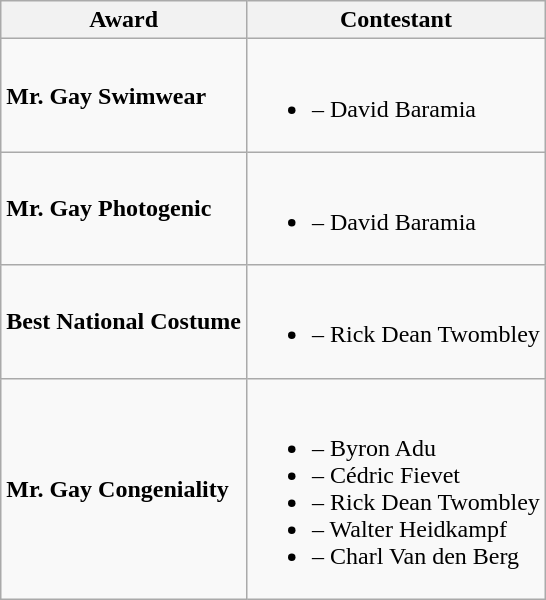<table class="wikitable" border="1">
<tr>
<th>Award</th>
<th>Contestant</th>
</tr>
<tr>
<td><strong>Mr. Gay Swimwear</strong></td>
<td><br><ul><li><strong></strong> – David Baramia</li></ul></td>
</tr>
<tr>
<td><strong>Mr. Gay Photogenic</strong></td>
<td><br><ul><li><strong></strong> – David Baramia</li></ul></td>
</tr>
<tr>
<td><strong>Best National Costume</strong></td>
<td><br><ul><li><strong></strong> – Rick Dean Twombley</li></ul></td>
</tr>
<tr>
<td><strong>Mr. Gay Congeniality</strong></td>
<td><br><ul><li><strong></strong> – Byron Adu</li><li><strong></strong> – Cédric Fievet</li><li><strong></strong> – Rick Dean Twombley</li><li><strong></strong> – Walter Heidkampf</li><li><strong></strong> – Charl Van den Berg</li></ul></td>
</tr>
</table>
